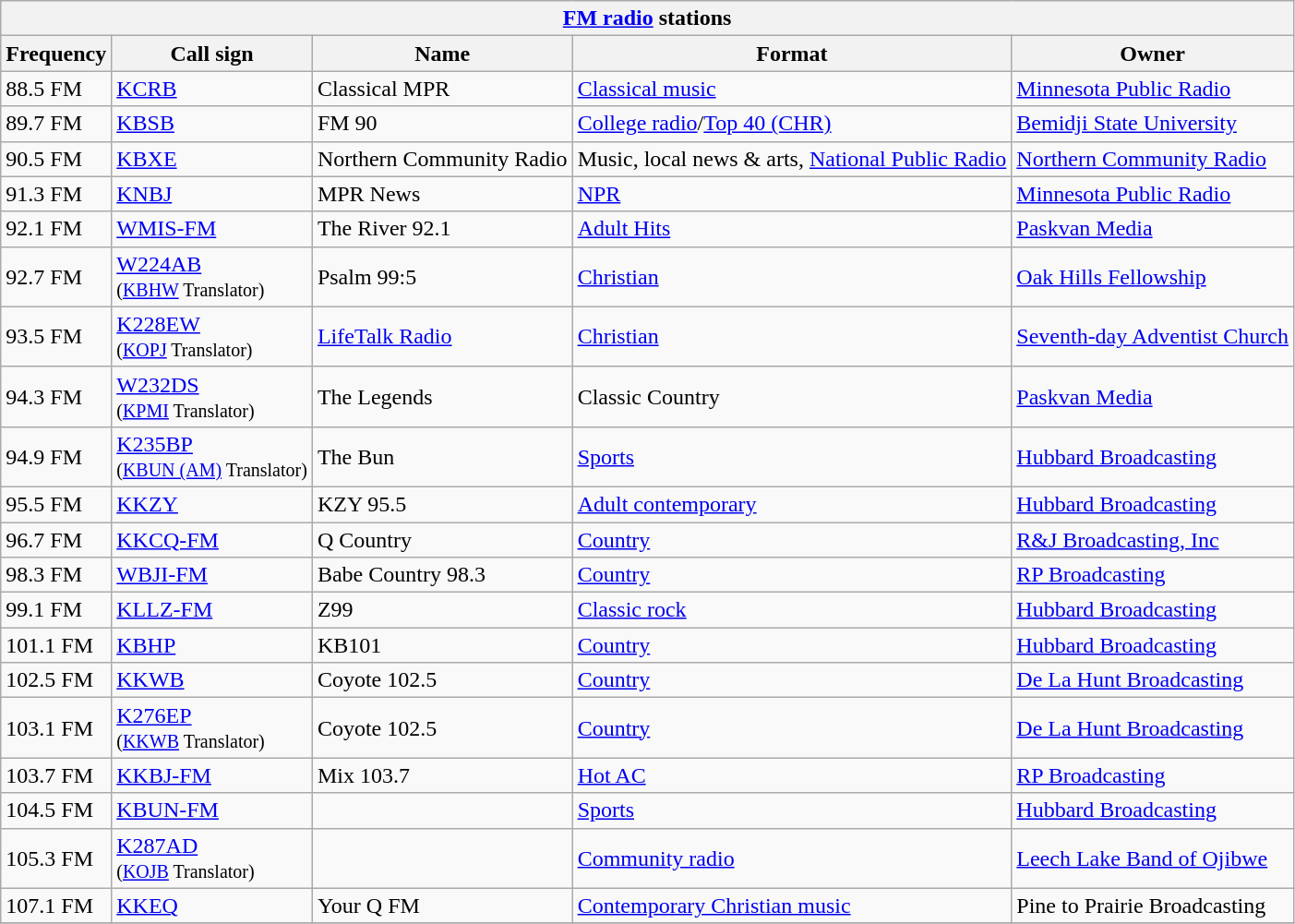<table class="wikitable">
<tr>
<th style="text-align:center;" colspan="5"><strong><a href='#'>FM radio</a> stations</strong></th>
</tr>
<tr>
<th>Frequency</th>
<th>Call sign</th>
<th>Name</th>
<th>Format</th>
<th>Owner</th>
</tr>
<tr>
<td>88.5 FM</td>
<td><a href='#'>KCRB</a></td>
<td>Classical MPR</td>
<td><a href='#'>Classical music</a></td>
<td><a href='#'>Minnesota Public Radio</a></td>
</tr>
<tr>
<td>89.7 FM</td>
<td><a href='#'>KBSB</a></td>
<td>FM 90</td>
<td><a href='#'>College radio</a>/<a href='#'>Top 40 (CHR)</a></td>
<td><a href='#'>Bemidji State University</a></td>
</tr>
<tr>
<td>90.5 FM</td>
<td><a href='#'>KBXE</a></td>
<td>Northern Community Radio</td>
<td>Music, local news & arts, <a href='#'>National Public Radio</a></td>
<td><a href='#'>Northern Community Radio</a></td>
</tr>
<tr>
<td>91.3 FM</td>
<td><a href='#'>KNBJ</a></td>
<td>MPR News</td>
<td><a href='#'>NPR</a></td>
<td><a href='#'>Minnesota Public Radio</a></td>
</tr>
<tr>
<td>92.1 FM</td>
<td><a href='#'>WMIS-FM</a></td>
<td>The River 92.1</td>
<td><a href='#'>Adult Hits</a></td>
<td><a href='#'>Paskvan Media</a></td>
</tr>
<tr>
<td>92.7 FM</td>
<td><a href='#'>W224AB</a><br><small> (<a href='#'>KBHW</a> Translator)</small></td>
<td>Psalm 99:5</td>
<td><a href='#'>Christian</a></td>
<td><a href='#'>Oak Hills Fellowship</a></td>
</tr>
<tr>
<td>93.5 FM</td>
<td><a href='#'>K228EW</a><br><small>(<a href='#'>KOPJ</a> Translator)</small></td>
<td><a href='#'>LifeTalk Radio</a></td>
<td><a href='#'>Christian</a></td>
<td><a href='#'>Seventh-day Adventist Church</a></td>
</tr>
<tr>
<td>94.3 FM</td>
<td><a href='#'>W232DS</a><br><small>(<a href='#'>KPMI</a> Translator)</small></td>
<td>The Legends</td>
<td>Classic Country</td>
<td><a href='#'>Paskvan Media</a></td>
</tr>
<tr>
<td>94.9 FM</td>
<td><a href='#'>K235BP</a><br><small>(<a href='#'>KBUN (AM)</a> Translator)</small></td>
<td>The Bun</td>
<td><a href='#'>Sports</a></td>
<td><a href='#'>Hubbard Broadcasting</a></td>
</tr>
<tr>
<td>95.5 FM</td>
<td><a href='#'>KKZY</a></td>
<td>KZY 95.5</td>
<td><a href='#'>Adult contemporary</a></td>
<td><a href='#'>Hubbard Broadcasting</a></td>
</tr>
<tr>
<td>96.7 FM</td>
<td><a href='#'>KKCQ-FM</a></td>
<td>Q Country</td>
<td><a href='#'>Country</a></td>
<td><a href='#'>R&J Broadcasting, Inc</a></td>
</tr>
<tr>
<td>98.3 FM</td>
<td><a href='#'>WBJI-FM</a></td>
<td>Babe Country 98.3</td>
<td><a href='#'>Country</a></td>
<td><a href='#'>RP Broadcasting</a></td>
</tr>
<tr>
<td>99.1 FM</td>
<td><a href='#'>KLLZ-FM</a></td>
<td>Z99</td>
<td><a href='#'>Classic rock</a></td>
<td><a href='#'>Hubbard Broadcasting</a></td>
</tr>
<tr>
<td>101.1 FM</td>
<td><a href='#'>KBHP</a></td>
<td>KB101</td>
<td><a href='#'>Country</a></td>
<td><a href='#'>Hubbard Broadcasting</a></td>
</tr>
<tr>
<td>102.5 FM</td>
<td><a href='#'>KKWB</a></td>
<td>Coyote 102.5</td>
<td><a href='#'>Country</a></td>
<td><a href='#'>De La Hunt Broadcasting</a></td>
</tr>
<tr>
<td>103.1 FM</td>
<td><a href='#'>K276EP</a><br><small>(<a href='#'>KKWB</a> Translator)</small></td>
<td>Coyote 102.5</td>
<td><a href='#'>Country</a></td>
<td><a href='#'>De La Hunt Broadcasting</a></td>
</tr>
<tr>
<td>103.7 FM</td>
<td><a href='#'>KKBJ-FM</a></td>
<td>Mix 103.7</td>
<td><a href='#'>Hot AC</a></td>
<td><a href='#'>RP Broadcasting</a></td>
</tr>
<tr>
<td>104.5 FM</td>
<td><a href='#'>KBUN-FM</a></td>
<td></td>
<td><a href='#'>Sports</a></td>
<td><a href='#'>Hubbard Broadcasting</a></td>
</tr>
<tr>
<td>105.3 FM</td>
<td><a href='#'>K287AD</a><br><small>(<a href='#'>KOJB</a> Translator)</small></td>
<td></td>
<td><a href='#'>Community radio</a></td>
<td><a href='#'>Leech Lake Band of Ojibwe</a></td>
</tr>
<tr>
<td>107.1 FM</td>
<td><a href='#'>KKEQ</a></td>
<td>Your Q FM</td>
<td><a href='#'>Contemporary Christian music</a></td>
<td>Pine to Prairie Broadcasting</td>
</tr>
<tr>
</tr>
</table>
